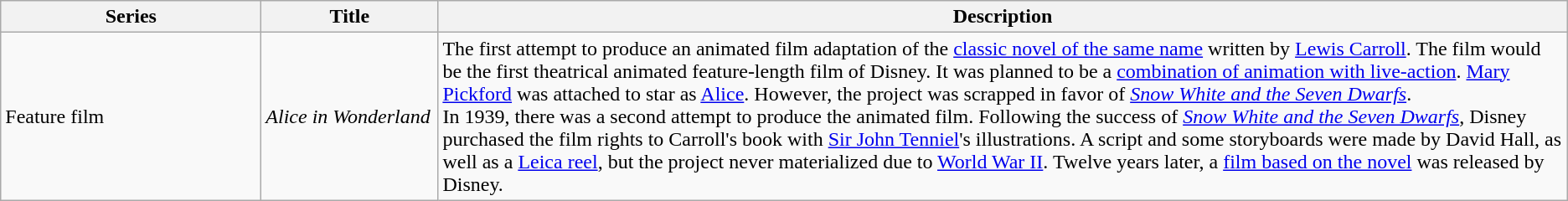<table class="wikitable">
<tr>
<th style="width:150pt;">Series</th>
<th style="width:100pt;">Title</th>
<th>Description</th>
</tr>
<tr>
<td>Feature film</td>
<td><em>Alice in Wonderland</em></td>
<td>The first attempt to produce an animated film adaptation of the <a href='#'>classic novel of the same name</a> written by <a href='#'>Lewis Carroll</a>. The film would be the first theatrical animated feature-length film of Disney. It was planned to be a <a href='#'>combination of animation with live-action</a>. <a href='#'>Mary Pickford</a> was attached to star as <a href='#'>Alice</a>. However, the project was scrapped in favor of <em><a href='#'>Snow White and the Seven Dwarfs</a></em>.<br>In 1939, there was a second attempt to produce the animated film. Following the success of <em><a href='#'>Snow White and the Seven Dwarfs</a></em>, Disney purchased the film rights to Carroll's book with <a href='#'>Sir John Tenniel</a>'s illustrations. A script and some storyboards were made by David Hall, as well as a <a href='#'>Leica reel</a>, but the project never materialized due to <a href='#'>World War II</a>. Twelve years later, a <a href='#'>film based on the novel</a> was released by Disney.</td>
</tr>
</table>
